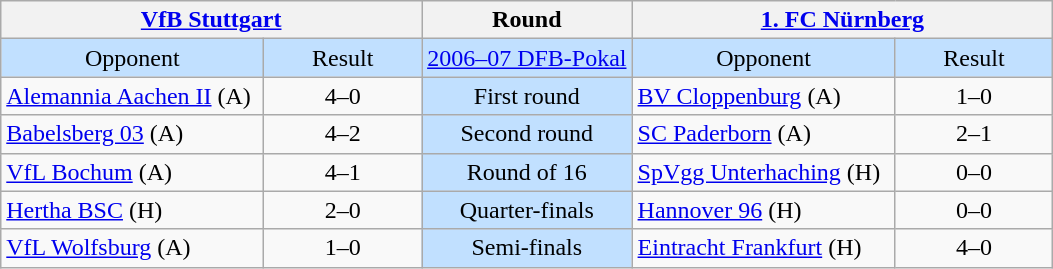<table class="wikitable" style="text-align:center; white-space:nowrap;">
<tr>
<th colspan="2"><a href='#'>VfB Stuttgart</a></th>
<th>Round</th>
<th colspan="2"><a href='#'>1. FC Nürnberg</a></th>
</tr>
<tr style="background:#C1E0FF;">
<td style="width:25%;">Opponent</td>
<td style="width:15%;">Result</td>
<td><a href='#'>2006–07 DFB-Pokal</a></td>
<td style="width:25%;">Opponent</td>
<td style="width:15%;">Result</td>
</tr>
<tr>
<td style="text-align:left;"><a href='#'>Alemannia Aachen II</a> (A)</td>
<td>4–0</td>
<td style="background:#C1E0FF;">First round</td>
<td style="text-align:left;"><a href='#'>BV Cloppenburg</a> (A)</td>
<td>1–0</td>
</tr>
<tr>
<td style="text-align:left;"><a href='#'>Babelsberg 03</a> (A)</td>
<td>4–2</td>
<td style="background:#C1E0FF;">Second round</td>
<td style="text-align:left;"><a href='#'>SC Paderborn</a> (A)</td>
<td>2–1 </td>
</tr>
<tr>
<td style="text-align:left;"><a href='#'>VfL Bochum</a> (A)</td>
<td>4–1</td>
<td style="background:#C1E0FF;">Round of 16</td>
<td style="text-align:left;"><a href='#'>SpVgg Unterhaching</a> (H)</td>
<td>0–0  </td>
</tr>
<tr>
<td style="text-align:left;"><a href='#'>Hertha BSC</a> (H)</td>
<td>2–0</td>
<td style="background:#C1E0FF;">Quarter-finals</td>
<td style="text-align:left;"><a href='#'>Hannover 96</a> (H)</td>
<td>0–0  </td>
</tr>
<tr>
<td style="text-align:left;"><a href='#'>VfL Wolfsburg</a> (A)</td>
<td>1–0</td>
<td style="background:#C1E0FF;">Semi-finals</td>
<td style="text-align:left;"><a href='#'>Eintracht Frankfurt</a> (H)</td>
<td>4–0</td>
</tr>
</table>
